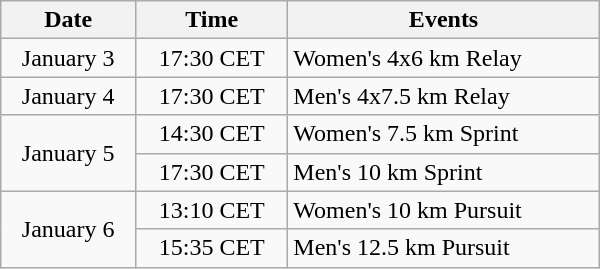<table class="wikitable" style="text-align: center" width="400">
<tr>
<th>Date</th>
<th>Time</th>
<th>Events</th>
</tr>
<tr>
<td>January 3</td>
<td>17:30 CET</td>
<td style="text-align: left">Women's 4x6 km Relay</td>
</tr>
<tr>
<td>January 4</td>
<td>17:30 CET</td>
<td style="text-align: left">Men's 4x7.5 km Relay</td>
</tr>
<tr>
<td rowspan=2>January 5</td>
<td>14:30 CET</td>
<td style="text-align: left">Women's 7.5 km Sprint</td>
</tr>
<tr>
<td>17:30 CET</td>
<td style="text-align: left">Men's 10 km Sprint</td>
</tr>
<tr>
<td rowspan=2>January 6</td>
<td>13:10 CET</td>
<td style="text-align: left">Women's 10 km Pursuit</td>
</tr>
<tr>
<td>15:35 CET</td>
<td style="text-align: left">Men's 12.5 km Pursuit</td>
</tr>
</table>
